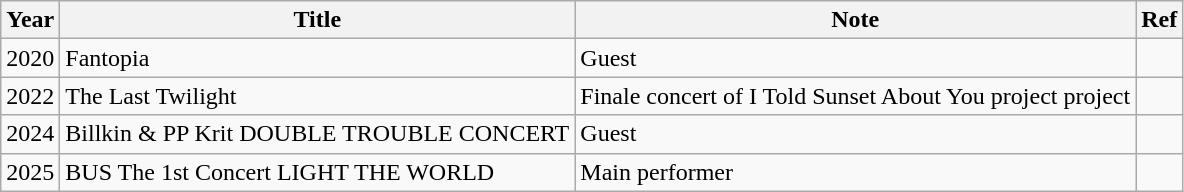<table class="wikitable">
<tr>
<th>Year</th>
<th>Title</th>
<th>Note</th>
<th>Ref</th>
</tr>
<tr>
<td>2020</td>
<td>Fantopia</td>
<td>Guest</td>
<td></td>
</tr>
<tr>
<td>2022</td>
<td>The Last Twilight</td>
<td>Finale concert of I Told Sunset About You project project</td>
<td></td>
</tr>
<tr>
<td>2024</td>
<td>Billkin & PP Krit DOUBLE TROUBLE CONCERT</td>
<td>Guest</td>
<td></td>
</tr>
<tr>
<td>2025</td>
<td>BUS The 1st Concert LIGHT THE WORLD</td>
<td>Main performer</td>
<td></td>
</tr>
</table>
